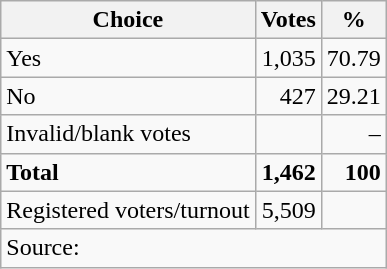<table class=wikitable style=text-align:right>
<tr>
<th>Choice</th>
<th>Votes</th>
<th>%</th>
</tr>
<tr>
<td align=left>Yes</td>
<td>1,035</td>
<td>70.79</td>
</tr>
<tr>
<td align=left>No</td>
<td>427</td>
<td>29.21</td>
</tr>
<tr>
<td align=left>Invalid/blank votes</td>
<td></td>
<td>–</td>
</tr>
<tr>
<td align=left><strong>Total</strong></td>
<td><strong>1,462</strong></td>
<td><strong>100</strong></td>
</tr>
<tr>
<td align=left>Registered voters/turnout</td>
<td>5,509</td>
<td></td>
</tr>
<tr>
<td align=left colspan=3>Source: </td>
</tr>
</table>
